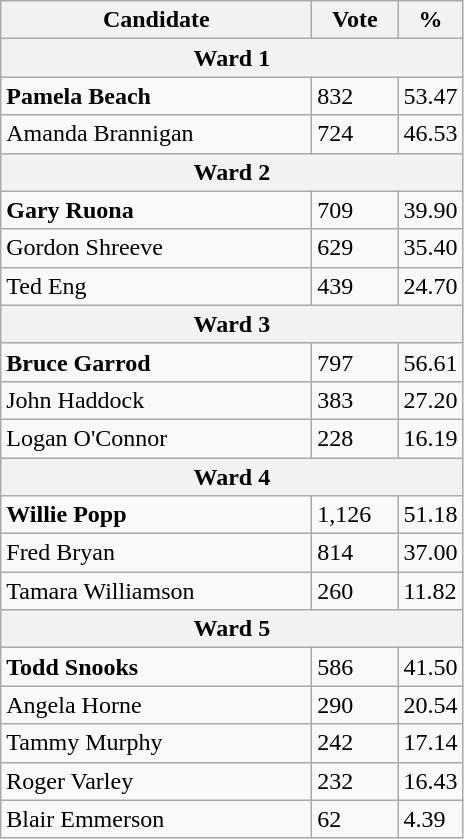<table class="wikitable">
<tr>
<th bgcolor="#DDDDFF" width="200px">Candidate</th>
<th bgcolor="#DDDDFF" width="50px">Vote</th>
<th bgcolor="#DDDDFF" width="30px">%</th>
</tr>
<tr>
<th colspan="3">Ward 1</th>
</tr>
<tr>
<td><strong>Pamela Beach</strong></td>
<td>832</td>
<td>53.47</td>
</tr>
<tr>
<td>Amanda Brannigan</td>
<td>724</td>
<td>46.53</td>
</tr>
<tr>
<th colspan="3">Ward 2</th>
</tr>
<tr>
<td><strong>Gary Ruona</strong></td>
<td>709</td>
<td>39.90</td>
</tr>
<tr>
<td>Gordon Shreeve</td>
<td>629</td>
<td>35.40</td>
</tr>
<tr>
<td>Ted Eng</td>
<td>439</td>
<td>24.70</td>
</tr>
<tr>
<th colspan="3">Ward 3</th>
</tr>
<tr>
<td><strong>Bruce Garrod</strong></td>
<td>797</td>
<td>56.61</td>
</tr>
<tr>
<td>John Haddock</td>
<td>383</td>
<td>27.20</td>
</tr>
<tr>
<td>Logan O'Connor</td>
<td>228</td>
<td>16.19</td>
</tr>
<tr>
<th colspan="3">Ward 4</th>
</tr>
<tr>
<td><strong>Willie Popp</strong></td>
<td>1,126</td>
<td>51.18</td>
</tr>
<tr>
<td>Fred Bryan</td>
<td>814</td>
<td>37.00</td>
</tr>
<tr>
<td>Tamara Williamson</td>
<td>260</td>
<td>11.82</td>
</tr>
<tr>
<th colspan="3">Ward 5</th>
</tr>
<tr>
<td><strong>Todd Snooks</strong></td>
<td>586</td>
<td>41.50</td>
</tr>
<tr>
<td>Angela Horne</td>
<td>290</td>
<td>20.54</td>
</tr>
<tr>
<td>Tammy Murphy</td>
<td>242</td>
<td>17.14</td>
</tr>
<tr>
<td>Roger Varley</td>
<td>232</td>
<td>16.43</td>
</tr>
<tr>
<td>Blair Emmerson</td>
<td>62</td>
<td>4.39</td>
</tr>
</table>
